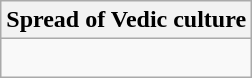<table class="wikitable collapsible collapsed floatleft">
<tr>
<th>Spread of Vedic culture</th>
</tr>
<tr>
<td><br>



</td>
</tr>
</table>
